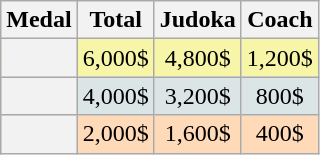<table class=wikitable style="text-align:center;">
<tr>
<th>Medal</th>
<th>Total</th>
<th>Judoka</th>
<th>Coach</th>
</tr>
<tr bgcolor=F7F6A8>
<th></th>
<td>6,000$</td>
<td>4,800$</td>
<td>1,200$</td>
</tr>
<tr bgcolor=DCE5E5>
<th></th>
<td>4,000$</td>
<td>3,200$</td>
<td>800$</td>
</tr>
<tr bgcolor=FFDAB9>
<th></th>
<td>2,000$</td>
<td>1,600$</td>
<td>400$</td>
</tr>
</table>
